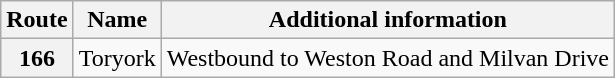<table class="wikitable">
<tr>
<th>Route</th>
<th>Name</th>
<th>Additional information</th>
</tr>
<tr>
<th>166</th>
<td>Toryork</td>
<td>Westbound to Weston Road and Milvan Drive<br></td>
</tr>
</table>
